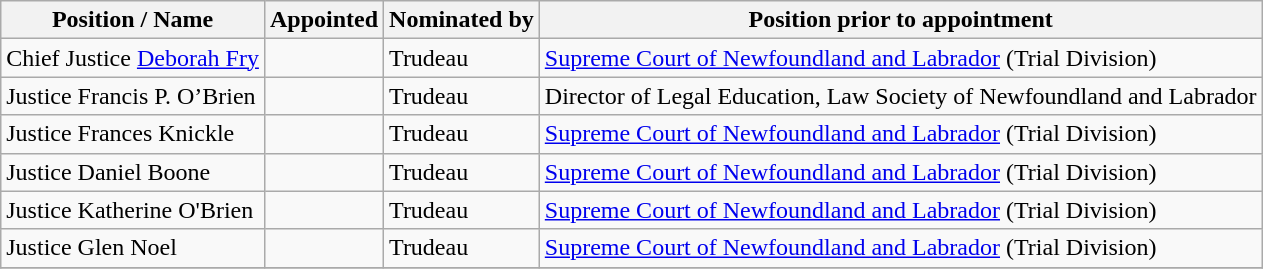<table class="wikitable sortable ">
<tr>
<th>Position / Name</th>
<th>Appointed</th>
<th>Nominated by</th>
<th>Position prior to appointment</th>
</tr>
<tr>
<td>Chief Justice <a href='#'>Deborah Fry</a></td>
<td></td>
<td>Trudeau</td>
<td><a href='#'>Supreme Court of Newfoundland and Labrador</a> (Trial Division)</td>
</tr>
<tr>
<td>Justice Francis P. O’Brien</td>
<td></td>
<td>Trudeau</td>
<td>Director of Legal Education, Law Society of Newfoundland and Labrador</td>
</tr>
<tr>
<td>Justice Frances Knickle</td>
<td></td>
<td>Trudeau</td>
<td><a href='#'>Supreme Court of Newfoundland and Labrador</a> (Trial Division)</td>
</tr>
<tr>
<td>Justice Daniel Boone</td>
<td></td>
<td>Trudeau</td>
<td><a href='#'>Supreme Court of Newfoundland and Labrador</a> (Trial Division)</td>
</tr>
<tr>
<td>Justice Katherine O'Brien</td>
<td></td>
<td>Trudeau</td>
<td><a href='#'>Supreme Court of Newfoundland and Labrador</a> (Trial Division)</td>
</tr>
<tr>
<td>Justice Glen Noel</td>
<td></td>
<td>Trudeau</td>
<td><a href='#'>Supreme Court of Newfoundland and Labrador</a> (Trial Division)</td>
</tr>
<tr>
</tr>
</table>
